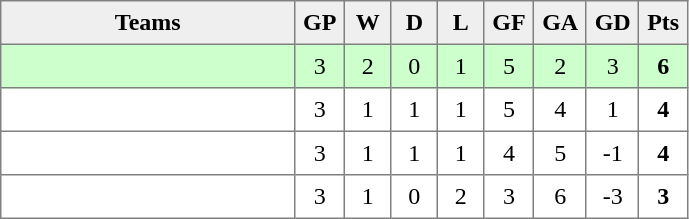<table style=border-collapse:collapse border=1 cellspacing=0 cellpadding=5>
<tr align=center bgcolor=#efefef>
<th width=185>Teams</th>
<th width=20>GP</th>
<th width=20>W</th>
<th width=20>D</th>
<th width=20>L</th>
<th width=20>GF</th>
<th width=20>GA</th>
<th width=20>GD</th>
<th width=20>Pts<br></th>
</tr>
<tr align=center style="background:#ccffcc;">
<td style="text-align:left;"></td>
<td>3</td>
<td>2</td>
<td>0</td>
<td>1</td>
<td>5</td>
<td>2</td>
<td>3</td>
<td><strong>6</strong></td>
</tr>
<tr align=center>
<td style="text-align:left;"></td>
<td>3</td>
<td>1</td>
<td>1</td>
<td>1</td>
<td>5</td>
<td>4</td>
<td>1</td>
<td><strong>4</strong></td>
</tr>
<tr align=center>
<td style="text-align:left;"></td>
<td>3</td>
<td>1</td>
<td>1</td>
<td>1</td>
<td>4</td>
<td>5</td>
<td>-1</td>
<td><strong>4</strong></td>
</tr>
<tr align=center>
<td style="text-align:left;"></td>
<td>3</td>
<td>1</td>
<td>0</td>
<td>2</td>
<td>3</td>
<td>6</td>
<td>-3</td>
<td><strong>3</strong></td>
</tr>
</table>
